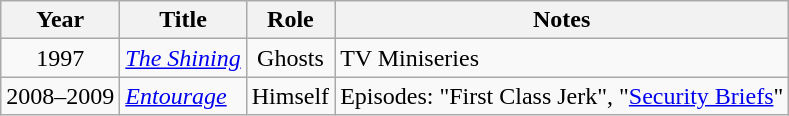<table class="wikitable" style="text-align:center">
<tr>
<th>Year</th>
<th>Title</th>
<th>Role</th>
<th>Notes</th>
</tr>
<tr>
<td>1997</td>
<td style="text-align:left"><em><a href='#'>The Shining</a></em></td>
<td>Ghosts</td>
<td style="text-align:left">TV Miniseries</td>
</tr>
<tr>
<td>2008–2009</td>
<td style="text-align:left"><em><a href='#'>Entourage</a></em></td>
<td>Himself</td>
<td style="text-align:left">Episodes: "First Class Jerk", "<a href='#'>Security Briefs</a>"</td>
</tr>
</table>
